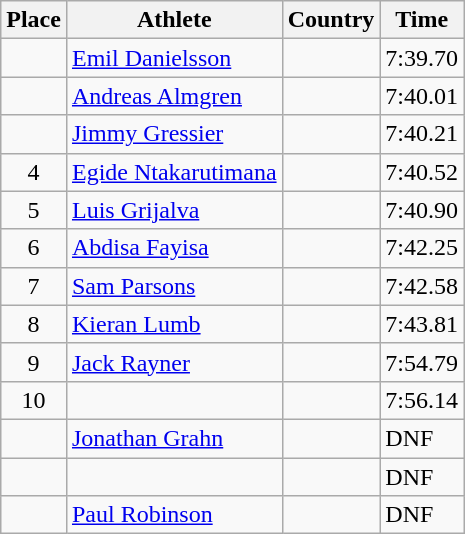<table class="wikitable">
<tr>
<th>Place</th>
<th>Athlete</th>
<th>Country</th>
<th>Time</th>
</tr>
<tr>
<td align=center></td>
<td><a href='#'>Emil Danielsson</a></td>
<td></td>
<td>7:39.70</td>
</tr>
<tr>
<td align=center></td>
<td><a href='#'>Andreas Almgren</a></td>
<td></td>
<td>7:40.01</td>
</tr>
<tr>
<td align=center></td>
<td><a href='#'>Jimmy Gressier</a></td>
<td></td>
<td>7:40.21</td>
</tr>
<tr>
<td align=center>4</td>
<td><a href='#'>Egide Ntakarutimana</a></td>
<td></td>
<td>7:40.52</td>
</tr>
<tr>
<td align=center>5</td>
<td><a href='#'>Luis Grijalva</a></td>
<td></td>
<td>7:40.90</td>
</tr>
<tr>
<td align=center>6</td>
<td><a href='#'>Abdisa Fayisa</a></td>
<td></td>
<td>7:42.25</td>
</tr>
<tr>
<td align=center>7</td>
<td><a href='#'>Sam Parsons</a></td>
<td></td>
<td>7:42.58</td>
</tr>
<tr>
<td align=center>8</td>
<td><a href='#'>Kieran Lumb</a></td>
<td></td>
<td>7:43.81</td>
</tr>
<tr>
<td align=center>9</td>
<td><a href='#'>Jack Rayner</a></td>
<td></td>
<td>7:54.79</td>
</tr>
<tr>
<td align=center>10</td>
<td></td>
<td></td>
<td>7:56.14</td>
</tr>
<tr>
<td align=center></td>
<td><a href='#'>Jonathan Grahn</a></td>
<td></td>
<td>DNF</td>
</tr>
<tr>
<td align=center></td>
<td></td>
<td></td>
<td>DNF</td>
</tr>
<tr>
<td align=center></td>
<td><a href='#'>Paul Robinson</a></td>
<td></td>
<td>DNF</td>
</tr>
</table>
